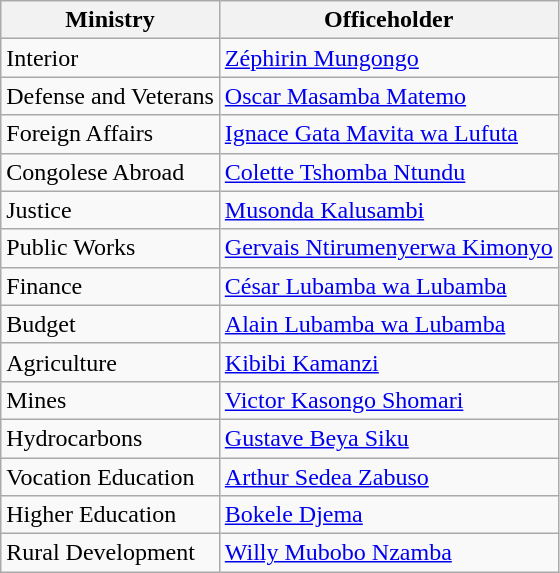<table class=wikitable>
<tr>
<th>Ministry</th>
<th>Officeholder</th>
</tr>
<tr>
<td>Interior</td>
<td><a href='#'>Zéphirin Mungongo</a></td>
</tr>
<tr>
<td>Defense and Veterans</td>
<td><a href='#'>Oscar Masamba Matemo</a></td>
</tr>
<tr>
<td>Foreign Affairs</td>
<td><a href='#'>Ignace Gata Mavita wa Lufuta</a></td>
</tr>
<tr>
<td>Congolese Abroad</td>
<td><a href='#'>Colette Tshomba Ntundu</a></td>
</tr>
<tr>
<td>Justice</td>
<td><a href='#'>Musonda Kalusambi</a></td>
</tr>
<tr>
<td>Public Works</td>
<td><a href='#'>Gervais Ntirumenyerwa Kimonyo</a></td>
</tr>
<tr>
<td>Finance</td>
<td><a href='#'>César Lubamba wa Lubamba</a></td>
</tr>
<tr>
<td>Budget</td>
<td><a href='#'>Alain Lubamba wa Lubamba</a></td>
</tr>
<tr>
<td>Agriculture</td>
<td><a href='#'>Kibibi Kamanzi</a></td>
</tr>
<tr>
<td>Mines</td>
<td><a href='#'>Victor Kasongo Shomari</a></td>
</tr>
<tr>
<td>Hydrocarbons</td>
<td><a href='#'>Gustave Beya Siku</a></td>
</tr>
<tr>
<td>Vocation Education</td>
<td><a href='#'>Arthur Sedea Zabuso</a></td>
</tr>
<tr>
<td>Higher Education</td>
<td><a href='#'>Bokele Djema</a></td>
</tr>
<tr>
<td>Rural Development</td>
<td><a href='#'>Willy Mubobo Nzamba</a></td>
</tr>
</table>
